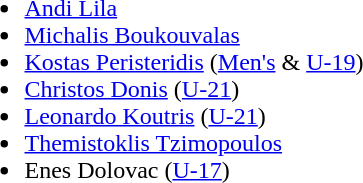<table>
<tr style='vertical-align:top'>
<td><br><ul><li> <a href='#'>Andi Lila</a></li><li> <a href='#'>Michalis Boukouvalas</a></li><li> <a href='#'>Kostas Peristeridis</a> (<a href='#'>Men's</a> & <a href='#'>U-19</a>)</li><li> <a href='#'>Christos Donis</a> (<a href='#'>U-21</a>)</li><li> <a href='#'>Leonardo Koutris</a> (<a href='#'>U-21</a>)</li><li> <a href='#'>Themistoklis Tzimopoulos</a></li><li> Enes Dolovac (<a href='#'>U-17</a>)</li></ul></td>
<td></td>
<td></td>
</tr>
</table>
